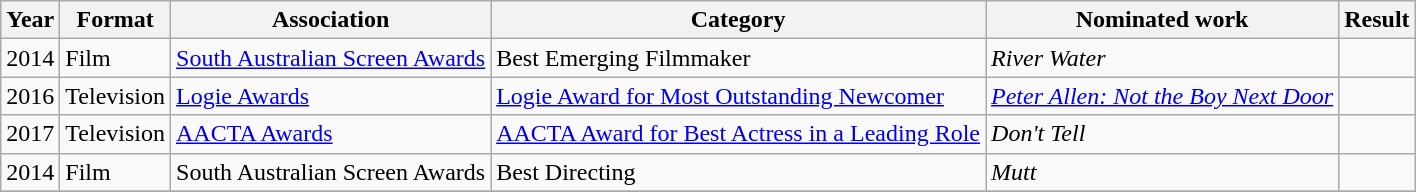<table class="wikitable sortable">
<tr>
<th>Year</th>
<th>Format</th>
<th>Association</th>
<th>Category</th>
<th>Nominated work</th>
<th>Result</th>
</tr>
<tr>
<td>2014</td>
<td>Film</td>
<td><a href='#'>South Australian Screen Awards</a></td>
<td>Best Emerging Filmmaker</td>
<td><em>River Water</em></td>
<td></td>
</tr>
<tr>
<td>2016</td>
<td>Television</td>
<td><a href='#'>Logie Awards</a></td>
<td><a href='#'>Logie Award for Most Outstanding Newcomer</a></td>
<td><em><a href='#'>Peter Allen: Not the Boy Next Door</a></em></td>
<td></td>
</tr>
<tr>
<td>2017</td>
<td>Television</td>
<td><a href='#'>AACTA Awards</a></td>
<td><a href='#'>AACTA Award for Best Actress in a Leading Role</a></td>
<td><em>Don't Tell</em></td>
<td></td>
</tr>
<tr>
<td>2014</td>
<td>Film</td>
<td>South Australian Screen Awards</td>
<td>Best Directing</td>
<td><em>Mutt</em></td>
<td></td>
</tr>
<tr>
</tr>
</table>
